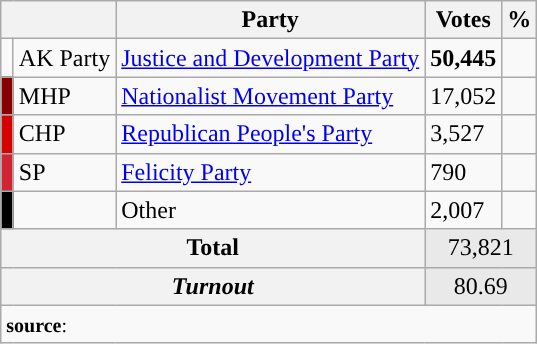<table class="wikitable">
<tr>
<th colspan="2" align="center"></th>
<th align="center">Party</th>
<th align="center">Votes</th>
<th align="center">%</th>
</tr>
<tr align="left">
<td></td>
<td>AK Party</td>
<td><a href='#'>Justice and Development Party</a></td>
<td><strong>50,445</strong></td>
<td><strong></strong></td>
</tr>
<tr align="left">
<td bgcolor="#870000" width="1"></td>
<td>MHP</td>
<td><a href='#'>Nationalist Movement Party</a></td>
<td>17,052</td>
<td></td>
</tr>
<tr align="left">
<td bgcolor="#d50000" width="1"></td>
<td>CHP</td>
<td><a href='#'>Republican People's Party</a></td>
<td>3,527</td>
<td></td>
</tr>
<tr align="left">
<td bgcolor="#D02433" width="1"></td>
<td>SP</td>
<td><a href='#'>Felicity Party</a></td>
<td>790</td>
<td></td>
</tr>
<tr align="left">
<td bgcolor=" " width="1"></td>
<td></td>
<td>Other</td>
<td>2,007</td>
<td></td>
</tr>
<tr align="left" style="background-color:#E9E9E9">
<th colspan="3" align="center"><strong>Total</strong></th>
<td colspan="5" align="center">73,821</td>
</tr>
<tr align="left" style="background-color:#E9E9E9">
<th colspan="3" align="center"><em>Turnout</em></th>
<td colspan="5" align="center">80.69</td>
</tr>
<tr>
<td colspan="9" align="left"><small><strong>source</strong>: </small></td>
</tr>
</table>
